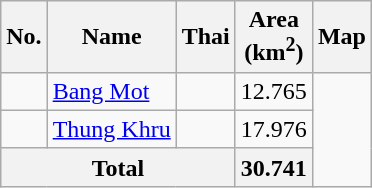<table class="wikitable sortable">
<tr>
<th>No.</th>
<th>Name</th>
<th>Thai</th>
<th>Area<br>(km<sup>2</sup>)</th>
<th>Map</th>
</tr>
<tr>
<td></td>
<td><a href='#'>Bang Mot</a></td>
<td></td>
<td><div>12.765</div></td>
<td rowspan=3></td>
</tr>
<tr>
<td></td>
<td><a href='#'>Thung Khru</a></td>
<td></td>
<td><div>17.976</div></td>
</tr>
<tr>
<th colspan=3>Total</th>
<th><div>30.741</div></th>
</tr>
</table>
